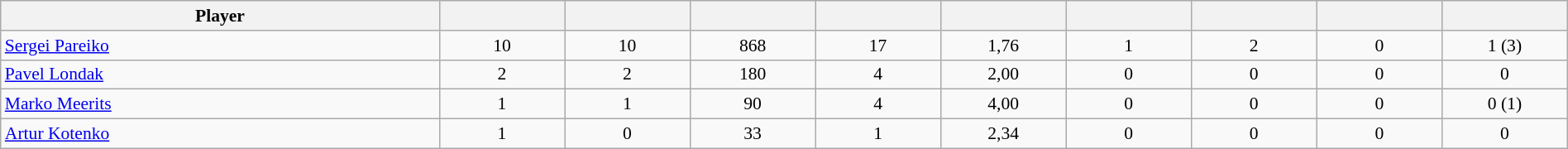<table class="wikitable sortable" style="text-align: center; font-size: 90%; width: 100%;">
<tr>
<th width="28%">Player</th>
<th width="8%"></th>
<th width="8%"></th>
<th width="8%"></th>
<th width="8%"></th>
<th width="8%"></th>
<th width="8%"></th>
<th width="8%"></th>
<th width="8%"></th>
<th width="8%"></th>
</tr>
<tr>
<td align="left"><a href='#'>Sergei Pareiko</a></td>
<td>10</td>
<td>10</td>
<td>868</td>
<td>17</td>
<td>1,76</td>
<td>1</td>
<td>2</td>
<td>0</td>
<td>1 (3)</td>
</tr>
<tr>
<td align="left"><a href='#'>Pavel Londak</a></td>
<td>2</td>
<td>2</td>
<td>180</td>
<td>4</td>
<td>2,00</td>
<td>0</td>
<td>0</td>
<td>0</td>
<td>0</td>
</tr>
<tr>
<td align="left"><a href='#'>Marko Meerits</a></td>
<td>1</td>
<td>1</td>
<td>90</td>
<td>4</td>
<td>4,00</td>
<td>0</td>
<td>0</td>
<td>0</td>
<td>0 (1)</td>
</tr>
<tr>
<td align="left"><a href='#'>Artur Kotenko</a></td>
<td>1</td>
<td>0</td>
<td>33</td>
<td>1</td>
<td>2,34</td>
<td>0</td>
<td>0</td>
<td>0</td>
<td>0</td>
</tr>
</table>
